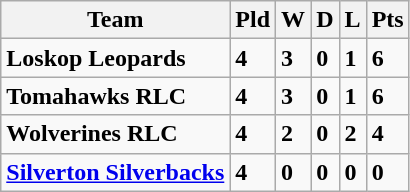<table class="wikitable">
<tr>
<th>Team</th>
<th>Pld</th>
<th>W</th>
<th>D</th>
<th>L</th>
<th><strong>Pts</strong></th>
</tr>
<tr>
<td><strong> Loskop Leopards</strong></td>
<td><strong>4</strong></td>
<td><strong>3</strong></td>
<td><strong>0</strong></td>
<td><strong>1</strong></td>
<td><strong>6</strong></td>
</tr>
<tr>
<td><strong> Tomahawks RLC</strong></td>
<td><strong>4</strong></td>
<td><strong>3</strong></td>
<td><strong>0</strong></td>
<td><strong>1</strong></td>
<td><strong>6</strong></td>
</tr>
<tr>
<td><strong> Wolverines RLC</strong></td>
<td><strong>4</strong></td>
<td><strong>2</strong></td>
<td><strong>0</strong></td>
<td><strong>2</strong></td>
<td><strong>4</strong></td>
</tr>
<tr>
<td><strong> <a href='#'>Silverton Silverbacks</a></strong></td>
<td><strong>4</strong></td>
<td><strong>0</strong></td>
<td><strong>0</strong></td>
<td><strong>0</strong></td>
<td><strong>0</strong></td>
</tr>
</table>
